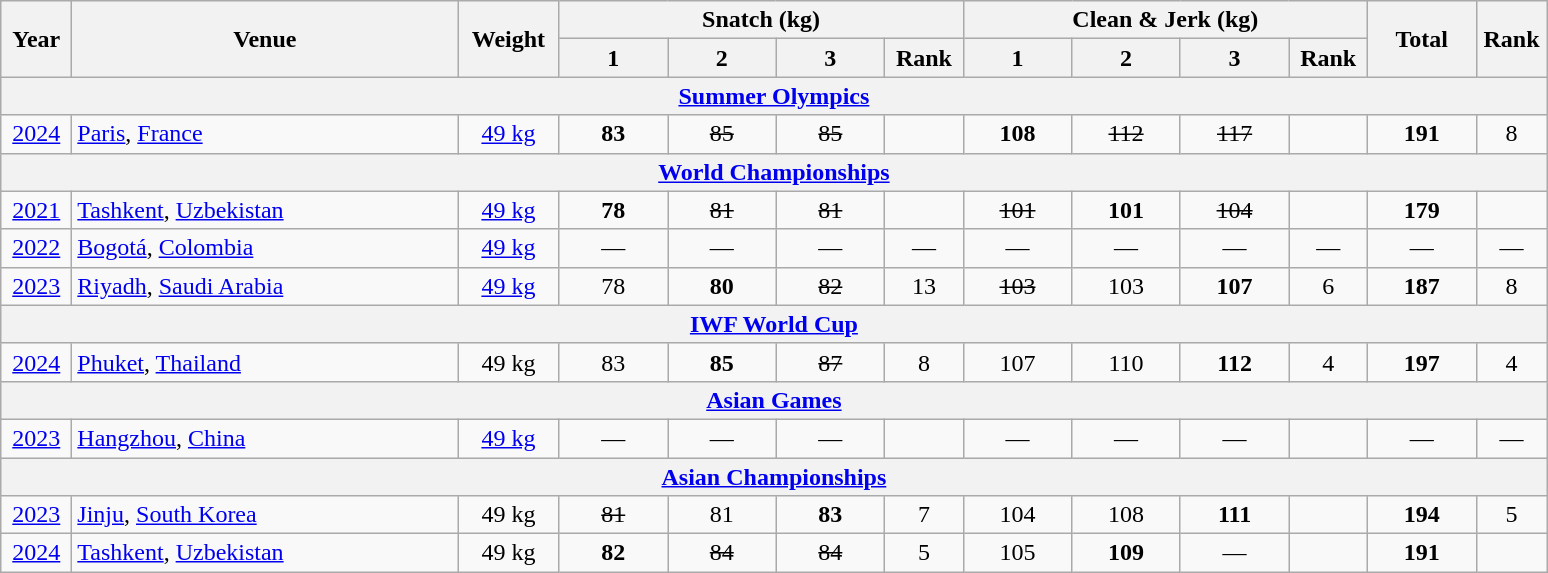<table class = "wikitable" style="text-align:center;">
<tr>
<th rowspan=2 width=40>Year</th>
<th rowspan=2 width=250>Venue</th>
<th rowspan=2 width=60>Weight</th>
<th colspan=4>Snatch (kg)</th>
<th colspan=4>Clean & Jerk (kg)</th>
<th rowspan=2 width=65>Total</th>
<th rowspan=2 width=40>Rank</th>
</tr>
<tr>
<th width=65>1</th>
<th width=65>2</th>
<th width=65>3</th>
<th width=45>Rank</th>
<th width=65>1</th>
<th width=65>2</th>
<th width=65>3</th>
<th width=45>Rank</th>
</tr>
<tr>
<th colspan=13><a href='#'>Summer Olympics</a></th>
</tr>
<tr>
<td><a href='#'>2024</a></td>
<td align=left> <a href='#'>Paris</a>, <a href='#'>France</a></td>
<td><a href='#'>49 kg</a></td>
<td><strong>83</strong></td>
<td><s>85</s></td>
<td><s>85</s></td>
<td></td>
<td><strong>108</strong></td>
<td><s>112</s></td>
<td><s>117</s></td>
<td></td>
<td><strong>191</strong></td>
<td>8</td>
</tr>
<tr>
<th colspan=13><a href='#'>World Championships</a></th>
</tr>
<tr>
<td><a href='#'>2021</a></td>
<td align=left> <a href='#'>Tashkent</a>, <a href='#'>Uzbekistan</a></td>
<td><a href='#'>49 kg</a></td>
<td><strong>78</strong></td>
<td><s>81</s></td>
<td><s>81</s></td>
<td></td>
<td><s>101</s></td>
<td><strong>101</strong></td>
<td><s>104</s></td>
<td></td>
<td><strong>179</strong></td>
<td></td>
</tr>
<tr>
<td><a href='#'>2022</a></td>
<td align=left> <a href='#'>Bogotá</a>, <a href='#'>Colombia</a></td>
<td><a href='#'>49 kg</a></td>
<td>—</td>
<td>—</td>
<td>—</td>
<td>—</td>
<td>—</td>
<td>—</td>
<td>—</td>
<td>—</td>
<td>—</td>
<td>—</td>
</tr>
<tr>
<td><a href='#'>2023</a></td>
<td align=left> <a href='#'>Riyadh</a>, <a href='#'>Saudi Arabia</a></td>
<td><a href='#'>49 kg</a></td>
<td>78</td>
<td><strong>80</strong></td>
<td><s>82</s></td>
<td>13</td>
<td><s>103</s></td>
<td>103</td>
<td><strong>107</strong></td>
<td>6</td>
<td><strong>187</strong></td>
<td>8</td>
</tr>
<tr>
<th colspan=13><a href='#'>IWF World Cup</a></th>
</tr>
<tr>
<td><a href='#'>2024</a></td>
<td align=left> <a href='#'>Phuket</a>, <a href='#'>Thailand</a></td>
<td>49 kg</td>
<td>83</td>
<td><strong>85</strong></td>
<td><s>87</s></td>
<td>8</td>
<td>107</td>
<td>110</td>
<td><strong>112</strong></td>
<td>4</td>
<td><strong>197</strong></td>
<td>4</td>
</tr>
<tr>
<th colspan=13><a href='#'>Asian Games</a></th>
</tr>
<tr>
<td><a href='#'>2023</a></td>
<td align=left> <a href='#'>Hangzhou</a>, <a href='#'>China</a></td>
<td><a href='#'>49 kg</a></td>
<td>—</td>
<td>—</td>
<td>—</td>
<td></td>
<td>—</td>
<td>—</td>
<td>—</td>
<td></td>
<td>—</td>
<td>—</td>
</tr>
<tr>
<th colspan=13><a href='#'>Asian Championships</a></th>
</tr>
<tr>
<td><a href='#'>2023</a></td>
<td align=left> <a href='#'>Jinju</a>, <a href='#'>South Korea</a></td>
<td>49 kg</td>
<td><s>81</s></td>
<td>81</td>
<td><strong>83</strong></td>
<td>7</td>
<td>104</td>
<td>108</td>
<td><strong>111</strong></td>
<td></td>
<td><strong>194</strong></td>
<td>5</td>
</tr>
<tr>
<td><a href='#'>2024</a></td>
<td align=left> <a href='#'>Tashkent</a>, <a href='#'>Uzbekistan</a></td>
<td>49 kg</td>
<td><strong>82</strong></td>
<td><s>84</s></td>
<td><s>84</s></td>
<td>5</td>
<td>105</td>
<td><strong>109</strong></td>
<td>—</td>
<td></td>
<td><strong>191</strong></td>
<td></td>
</tr>
</table>
